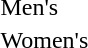<table>
<tr>
<td>Men's<br></td>
<td></td>
<td></td>
<td></td>
</tr>
<tr>
<td>Women's<br></td>
<td></td>
<td></td>
<td></td>
</tr>
</table>
